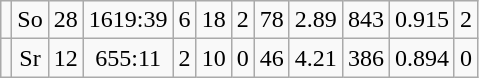<table class="wikitable sortable" style="text-align:center">
<tr>
<td align=left></td>
<td>So</td>
<td>28</td>
<td>1619:39</td>
<td>6</td>
<td>18</td>
<td>2</td>
<td>78</td>
<td>2.89</td>
<td>843</td>
<td>0.915</td>
<td>2</td>
</tr>
<tr ->
<td align=left></td>
<td>Sr</td>
<td>12</td>
<td>655:11</td>
<td>2</td>
<td>10</td>
<td>0</td>
<td>46</td>
<td>4.21</td>
<td>386</td>
<td>0.894</td>
<td>0</td>
</tr>
</table>
